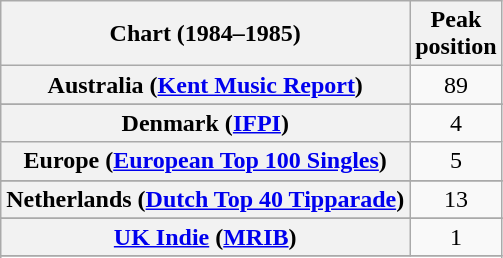<table class="wikitable sortable plainrowheaders" style="text-align:center">
<tr>
<th scope="col">Chart (1984–1985)</th>
<th scope="col">Peak<br>position</th>
</tr>
<tr>
<th scope="row">Australia (<a href='#'>Kent Music Report</a>)</th>
<td>89</td>
</tr>
<tr>
</tr>
<tr>
<th scope="row">Denmark (<a href='#'>IFPI</a>)</th>
<td>4</td>
</tr>
<tr>
<th scope="row">Europe (<a href='#'>European Top 100 Singles</a>)</th>
<td>5</td>
</tr>
<tr>
</tr>
<tr>
</tr>
<tr>
<th scope="row">Netherlands (<a href='#'>Dutch Top 40 Tipparade</a>)</th>
<td>13</td>
</tr>
<tr>
</tr>
<tr>
</tr>
<tr>
</tr>
<tr>
</tr>
<tr>
<th scope="row"><a href='#'>UK Indie</a> (<a href='#'>MRIB</a>)</th>
<td>1</td>
</tr>
<tr>
</tr>
<tr>
</tr>
<tr>
</tr>
</table>
